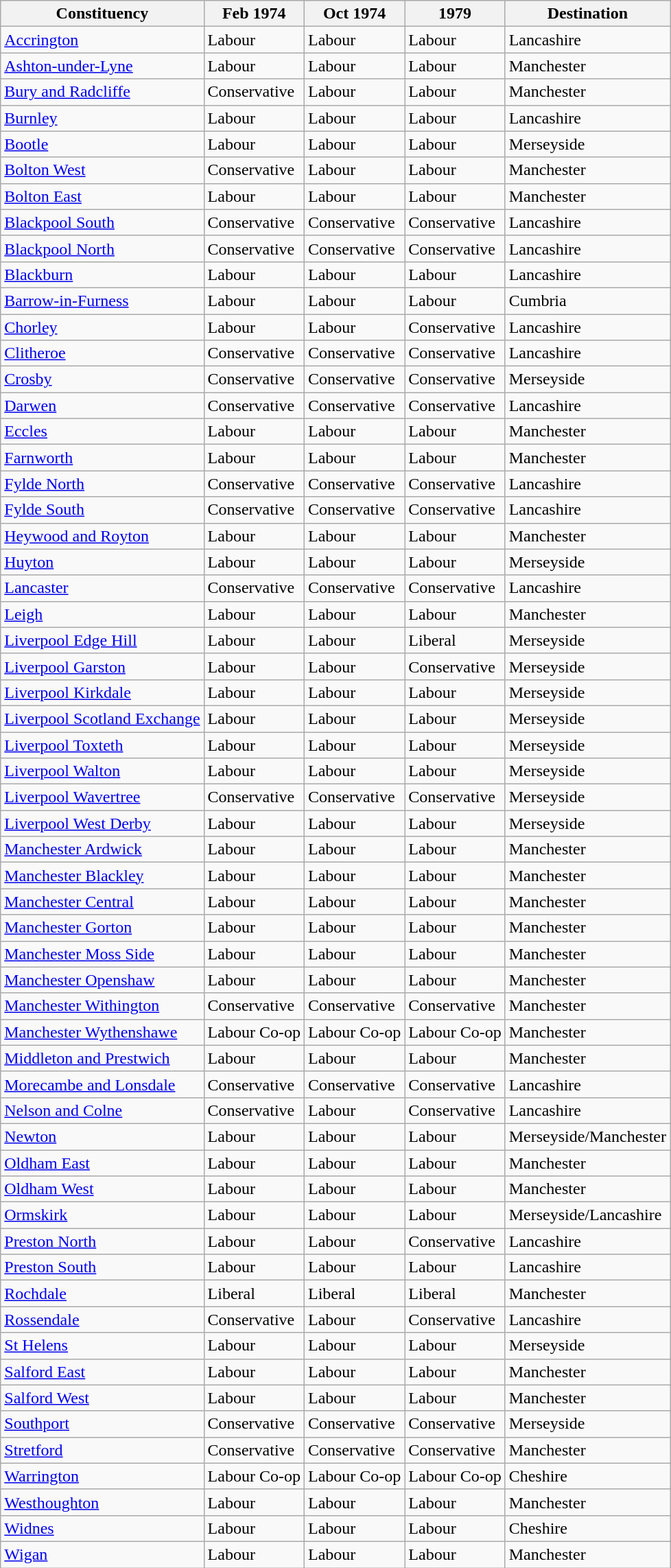<table class="wikitable">
<tr>
<th>Constituency</th>
<th>Feb 1974</th>
<th>Oct 1974</th>
<th>1979</th>
<th>Destination</th>
</tr>
<tr>
<td><a href='#'>Accrington</a></td>
<td bgcolor=>Labour</td>
<td bgcolor=>Labour</td>
<td bgcolor=>Labour</td>
<td>Lancashire</td>
</tr>
<tr>
<td><a href='#'>Ashton-under-Lyne</a></td>
<td bgcolor=>Labour</td>
<td bgcolor=>Labour</td>
<td bgcolor=>Labour</td>
<td>Manchester</td>
</tr>
<tr>
<td><a href='#'>Bury and Radcliffe</a></td>
<td bgcolor=>Conservative</td>
<td bgcolor=>Labour</td>
<td bgcolor=>Labour</td>
<td>Manchester</td>
</tr>
<tr>
<td><a href='#'>Burnley</a></td>
<td bgcolor=>Labour</td>
<td bgcolor=>Labour</td>
<td bgcolor=>Labour</td>
<td>Lancashire</td>
</tr>
<tr>
<td><a href='#'>Bootle</a></td>
<td bgcolor=>Labour</td>
<td bgcolor=>Labour</td>
<td bgcolor=>Labour</td>
<td>Merseyside</td>
</tr>
<tr>
<td><a href='#'>Bolton West</a></td>
<td bgcolor=>Conservative</td>
<td bgcolor=>Labour</td>
<td bgcolor=>Labour</td>
<td>Manchester</td>
</tr>
<tr>
<td><a href='#'>Bolton East</a></td>
<td bgcolor=>Labour</td>
<td bgcolor=>Labour</td>
<td bgcolor=>Labour</td>
<td>Manchester</td>
</tr>
<tr>
<td><a href='#'>Blackpool South</a></td>
<td bgcolor=>Conservative</td>
<td bgcolor=>Conservative</td>
<td bgcolor=>Conservative</td>
<td>Lancashire</td>
</tr>
<tr>
<td><a href='#'>Blackpool North</a></td>
<td bgcolor=>Conservative</td>
<td bgcolor=>Conservative</td>
<td bgcolor=>Conservative</td>
<td>Lancashire</td>
</tr>
<tr>
<td><a href='#'>Blackburn</a></td>
<td bgcolor=>Labour</td>
<td bgcolor=>Labour</td>
<td bgcolor=>Labour</td>
<td>Lancashire</td>
</tr>
<tr>
<td><a href='#'>Barrow-in-Furness</a></td>
<td bgcolor=>Labour</td>
<td bgcolor=>Labour</td>
<td bgcolor=>Labour</td>
<td>Cumbria</td>
</tr>
<tr>
<td><a href='#'>Chorley</a></td>
<td bgcolor=>Labour</td>
<td bgcolor=>Labour</td>
<td bgcolor=>Conservative</td>
<td>Lancashire</td>
</tr>
<tr>
<td><a href='#'>Clitheroe</a></td>
<td bgcolor=>Conservative</td>
<td bgcolor=>Conservative</td>
<td bgcolor=>Conservative</td>
<td>Lancashire</td>
</tr>
<tr>
<td><a href='#'>Crosby</a></td>
<td bgcolor=>Conservative</td>
<td bgcolor=>Conservative</td>
<td bgcolor=>Conservative</td>
<td>Merseyside</td>
</tr>
<tr>
<td><a href='#'>Darwen</a></td>
<td bgcolor=>Conservative</td>
<td bgcolor=>Conservative</td>
<td bgcolor=>Conservative</td>
<td>Lancashire</td>
</tr>
<tr>
<td><a href='#'>Eccles</a></td>
<td bgcolor=>Labour</td>
<td bgcolor=>Labour</td>
<td bgcolor=>Labour</td>
<td>Manchester</td>
</tr>
<tr>
<td><a href='#'>Farnworth</a></td>
<td bgcolor=>Labour</td>
<td bgcolor=>Labour</td>
<td bgcolor=>Labour</td>
<td>Manchester</td>
</tr>
<tr>
<td><a href='#'>Fylde North</a></td>
<td bgcolor=>Conservative</td>
<td bgcolor=>Conservative</td>
<td bgcolor=>Conservative</td>
<td>Lancashire</td>
</tr>
<tr>
<td><a href='#'>Fylde South</a></td>
<td bgcolor=>Conservative</td>
<td bgcolor=>Conservative</td>
<td bgcolor=>Conservative</td>
<td>Lancashire</td>
</tr>
<tr>
<td><a href='#'>Heywood and Royton</a></td>
<td bgcolor=>Labour</td>
<td bgcolor=>Labour</td>
<td bgcolor=>Labour</td>
<td>Manchester</td>
</tr>
<tr>
<td><a href='#'>Huyton</a></td>
<td bgcolor=>Labour</td>
<td bgcolor=>Labour</td>
<td bgcolor=>Labour</td>
<td>Merseyside</td>
</tr>
<tr>
<td><a href='#'>Lancaster</a></td>
<td bgcolor=>Conservative</td>
<td bgcolor=>Conservative</td>
<td bgcolor=>Conservative</td>
<td>Lancashire</td>
</tr>
<tr>
<td><a href='#'>Leigh</a></td>
<td bgcolor=>Labour</td>
<td bgcolor=>Labour</td>
<td bgcolor=>Labour</td>
<td>Manchester</td>
</tr>
<tr>
<td><a href='#'>Liverpool Edge Hill</a></td>
<td bgcolor=>Labour</td>
<td bgcolor=>Labour</td>
<td bgcolor=>Liberal</td>
<td>Merseyside</td>
</tr>
<tr>
<td><a href='#'>Liverpool Garston</a></td>
<td bgcolor=>Labour</td>
<td bgcolor=>Labour</td>
<td bgcolor=>Conservative</td>
<td>Merseyside</td>
</tr>
<tr>
<td><a href='#'>Liverpool Kirkdale</a></td>
<td bgcolor=>Labour</td>
<td bgcolor=>Labour</td>
<td bgcolor=>Labour</td>
<td>Merseyside</td>
</tr>
<tr>
<td><a href='#'>Liverpool Scotland Exchange</a></td>
<td bgcolor=>Labour</td>
<td bgcolor=>Labour</td>
<td bgcolor=>Labour</td>
<td>Merseyside</td>
</tr>
<tr>
<td><a href='#'>Liverpool Toxteth</a></td>
<td bgcolor=>Labour</td>
<td bgcolor=>Labour</td>
<td bgcolor=>Labour</td>
<td>Merseyside</td>
</tr>
<tr>
<td><a href='#'>Liverpool Walton</a></td>
<td bgcolor=>Labour</td>
<td bgcolor=>Labour</td>
<td bgcolor=>Labour</td>
<td>Merseyside</td>
</tr>
<tr>
<td><a href='#'>Liverpool Wavertree</a></td>
<td bgcolor=>Conservative</td>
<td bgcolor=>Conservative</td>
<td bgcolor=>Conservative</td>
<td>Merseyside</td>
</tr>
<tr>
<td><a href='#'>Liverpool West Derby</a></td>
<td bgcolor=>Labour</td>
<td bgcolor=>Labour</td>
<td bgcolor=>Labour</td>
<td>Merseyside</td>
</tr>
<tr>
<td><a href='#'>Manchester Ardwick</a></td>
<td bgcolor=>Labour</td>
<td bgcolor=>Labour</td>
<td bgcolor=>Labour</td>
<td>Manchester</td>
</tr>
<tr>
<td><a href='#'>Manchester Blackley</a></td>
<td bgcolor=>Labour</td>
<td bgcolor=>Labour</td>
<td bgcolor=>Labour</td>
<td>Manchester</td>
</tr>
<tr>
<td><a href='#'>Manchester Central</a></td>
<td bgcolor=>Labour</td>
<td bgcolor=>Labour</td>
<td bgcolor=>Labour</td>
<td>Manchester</td>
</tr>
<tr>
<td><a href='#'>Manchester Gorton</a></td>
<td bgcolor=>Labour</td>
<td bgcolor=>Labour</td>
<td bgcolor=>Labour</td>
<td>Manchester</td>
</tr>
<tr>
<td><a href='#'>Manchester Moss Side</a></td>
<td bgcolor=>Labour</td>
<td bgcolor=>Labour</td>
<td bgcolor=>Labour</td>
<td>Manchester</td>
</tr>
<tr>
<td><a href='#'>Manchester Openshaw</a></td>
<td bgcolor=>Labour</td>
<td bgcolor=>Labour</td>
<td bgcolor=>Labour</td>
<td>Manchester</td>
</tr>
<tr>
<td><a href='#'>Manchester Withington</a></td>
<td bgcolor=>Conservative</td>
<td bgcolor=>Conservative</td>
<td bgcolor=>Conservative</td>
<td>Manchester</td>
</tr>
<tr>
<td><a href='#'>Manchester Wythenshawe</a></td>
<td bgcolor=>Labour Co-op</td>
<td bgcolor=>Labour Co-op</td>
<td bgcolor=>Labour Co-op</td>
<td>Manchester</td>
</tr>
<tr>
<td><a href='#'>Middleton and Prestwich</a></td>
<td bgcolor=>Labour</td>
<td bgcolor=>Labour</td>
<td bgcolor=>Labour</td>
<td>Manchester</td>
</tr>
<tr>
<td><a href='#'>Morecambe and Lonsdale</a></td>
<td bgcolor=>Conservative</td>
<td bgcolor=>Conservative</td>
<td bgcolor=>Conservative</td>
<td>Lancashire</td>
</tr>
<tr>
<td><a href='#'>Nelson and Colne</a></td>
<td bgcolor=>Conservative</td>
<td bgcolor=>Labour</td>
<td bgcolor=>Conservative</td>
<td>Lancashire</td>
</tr>
<tr>
<td><a href='#'>Newton</a></td>
<td bgcolor=>Labour</td>
<td bgcolor=>Labour</td>
<td bgcolor=>Labour</td>
<td>Merseyside/Manchester</td>
</tr>
<tr>
<td><a href='#'>Oldham East</a></td>
<td bgcolor=>Labour</td>
<td bgcolor=>Labour</td>
<td bgcolor=>Labour</td>
<td>Manchester</td>
</tr>
<tr>
<td><a href='#'>Oldham West</a></td>
<td bgcolor=>Labour</td>
<td bgcolor=>Labour</td>
<td bgcolor=>Labour</td>
<td>Manchester</td>
</tr>
<tr>
<td><a href='#'>Ormskirk</a></td>
<td bgcolor=>Labour</td>
<td bgcolor=>Labour</td>
<td bgcolor=>Labour</td>
<td>Merseyside/Lancashire</td>
</tr>
<tr>
<td><a href='#'>Preston North</a></td>
<td bgcolor=>Labour</td>
<td bgcolor=>Labour</td>
<td bgcolor=>Conservative</td>
<td>Lancashire</td>
</tr>
<tr>
<td><a href='#'>Preston South</a></td>
<td bgcolor=>Labour</td>
<td bgcolor=>Labour</td>
<td bgcolor=>Labour</td>
<td>Lancashire</td>
</tr>
<tr>
<td><a href='#'>Rochdale</a></td>
<td bgcolor=>Liberal</td>
<td bgcolor=>Liberal</td>
<td bgcolor=>Liberal</td>
<td>Manchester</td>
</tr>
<tr>
<td><a href='#'>Rossendale</a></td>
<td bgcolor=>Conservative</td>
<td bgcolor=>Labour</td>
<td bgcolor=>Conservative</td>
<td>Lancashire</td>
</tr>
<tr>
<td><a href='#'>St Helens</a></td>
<td bgcolor=>Labour</td>
<td bgcolor=>Labour</td>
<td bgcolor=>Labour</td>
<td>Merseyside</td>
</tr>
<tr>
<td><a href='#'>Salford East</a></td>
<td bgcolor=>Labour</td>
<td bgcolor=>Labour</td>
<td bgcolor=>Labour</td>
<td>Manchester</td>
</tr>
<tr>
<td><a href='#'>Salford West</a></td>
<td bgcolor=>Labour</td>
<td bgcolor=>Labour</td>
<td bgcolor=>Labour</td>
<td>Manchester</td>
</tr>
<tr>
<td><a href='#'>Southport</a></td>
<td bgcolor=>Conservative</td>
<td bgcolor=>Conservative</td>
<td bgcolor=>Conservative</td>
<td>Merseyside</td>
</tr>
<tr>
<td><a href='#'>Stretford</a></td>
<td bgcolor=>Conservative</td>
<td bgcolor=>Conservative</td>
<td bgcolor=>Conservative</td>
<td>Manchester</td>
</tr>
<tr>
<td><a href='#'>Warrington</a></td>
<td bgcolor=>Labour Co-op</td>
<td bgcolor=>Labour Co-op</td>
<td bgcolor=>Labour Co-op</td>
<td>Cheshire</td>
</tr>
<tr>
<td><a href='#'>Westhoughton</a></td>
<td bgcolor=>Labour</td>
<td bgcolor=>Labour</td>
<td bgcolor=>Labour</td>
<td>Manchester</td>
</tr>
<tr>
<td><a href='#'>Widnes</a></td>
<td bgcolor=>Labour</td>
<td bgcolor=>Labour</td>
<td bgcolor=>Labour</td>
<td>Cheshire</td>
</tr>
<tr>
<td><a href='#'>Wigan</a></td>
<td bgcolor=>Labour</td>
<td bgcolor=>Labour</td>
<td bgcolor=>Labour</td>
<td>Manchester</td>
</tr>
</table>
